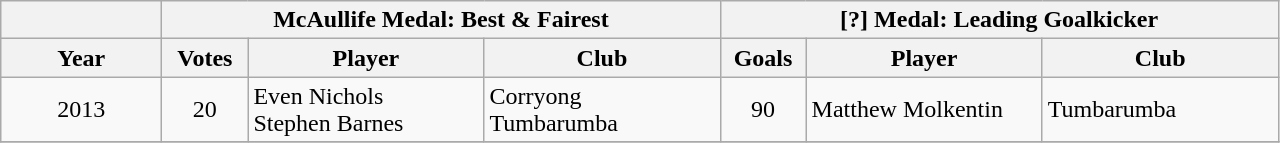<table class="wikitable sortable">
<tr>
<th></th>
<th colspan="3">McAullife Medal: Best & Fairest</th>
<th colspan="3"><strong>[?]</strong> Medal: Leading Goalkicker</th>
</tr>
<tr>
<th width="100">Year</th>
<th width="50" align="Center">Votes</th>
<th width="150">Player</th>
<th width="150">Club</th>
<th width="50" align="Center">Goals</th>
<th width="150">Player</th>
<th width="150">Club</th>
</tr>
<tr>
<td align="center">2013</td>
<td align="center">20</td>
<td>Even Nichols<br>Stephen Barnes</td>
<td>Corryong<br>Tumbarumba</td>
<td align="center">90</td>
<td>Matthew Molkentin</td>
<td>Tumbarumba</td>
</tr>
<tr>
</tr>
</table>
